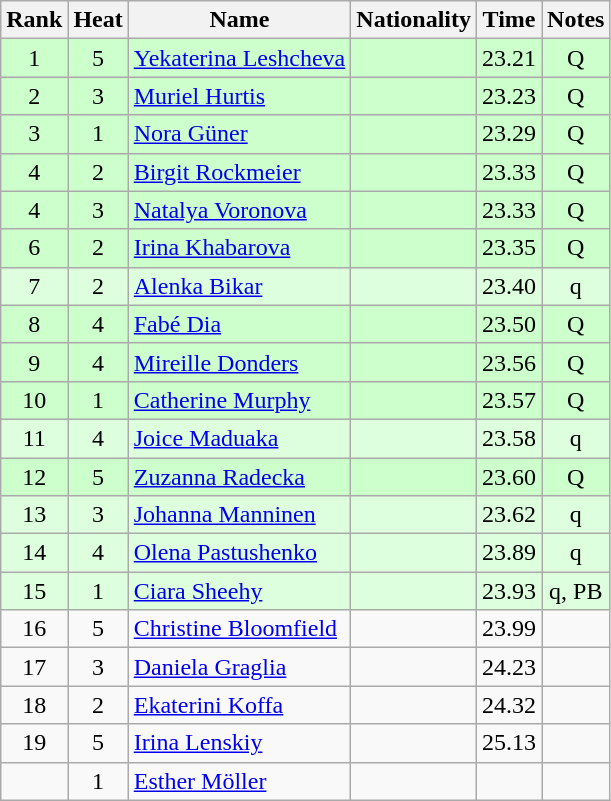<table class="wikitable sortable" style="text-align:center">
<tr>
<th>Rank</th>
<th>Heat</th>
<th>Name</th>
<th>Nationality</th>
<th>Time</th>
<th>Notes</th>
</tr>
<tr bgcolor=ccffcc>
<td>1</td>
<td>5</td>
<td align="left"><a href='#'>Yekaterina Leshcheva</a></td>
<td align=left></td>
<td>23.21</td>
<td>Q</td>
</tr>
<tr bgcolor=ccffcc>
<td>2</td>
<td>3</td>
<td align="left"><a href='#'>Muriel Hurtis</a></td>
<td align=left></td>
<td>23.23</td>
<td>Q</td>
</tr>
<tr bgcolor=ccffcc>
<td>3</td>
<td>1</td>
<td align="left"><a href='#'>Nora Güner</a></td>
<td align=left></td>
<td>23.29</td>
<td>Q</td>
</tr>
<tr bgcolor=ccffcc>
<td>4</td>
<td>2</td>
<td align="left"><a href='#'>Birgit Rockmeier</a></td>
<td align=left></td>
<td>23.33</td>
<td>Q</td>
</tr>
<tr bgcolor=ccffcc>
<td>4</td>
<td>3</td>
<td align="left"><a href='#'>Natalya Voronova</a></td>
<td align=left></td>
<td>23.33</td>
<td>Q</td>
</tr>
<tr bgcolor=ccffcc>
<td>6</td>
<td>2</td>
<td align="left"><a href='#'>Irina Khabarova</a></td>
<td align=left></td>
<td>23.35</td>
<td>Q</td>
</tr>
<tr bgcolor=ddffdd>
<td>7</td>
<td>2</td>
<td align="left"><a href='#'>Alenka Bikar</a></td>
<td align=left></td>
<td>23.40</td>
<td>q</td>
</tr>
<tr bgcolor=ccffcc>
<td>8</td>
<td>4</td>
<td align="left"><a href='#'>Fabé Dia</a></td>
<td align=left></td>
<td>23.50</td>
<td>Q</td>
</tr>
<tr bgcolor=ccffcc>
<td>9</td>
<td>4</td>
<td align="left"><a href='#'>Mireille Donders</a></td>
<td align=left></td>
<td>23.56</td>
<td>Q</td>
</tr>
<tr bgcolor=ccffcc>
<td>10</td>
<td>1</td>
<td align="left"><a href='#'>Catherine Murphy</a></td>
<td align=left></td>
<td>23.57</td>
<td>Q</td>
</tr>
<tr bgcolor=ddffdd>
<td>11</td>
<td>4</td>
<td align="left"><a href='#'>Joice Maduaka</a></td>
<td align=left></td>
<td>23.58</td>
<td>q</td>
</tr>
<tr bgcolor=ccffcc>
<td>12</td>
<td>5</td>
<td align="left"><a href='#'>Zuzanna Radecka</a></td>
<td align=left></td>
<td>23.60</td>
<td>Q</td>
</tr>
<tr bgcolor=ddffdd>
<td>13</td>
<td>3</td>
<td align="left"><a href='#'>Johanna Manninen</a></td>
<td align=left></td>
<td>23.62</td>
<td>q</td>
</tr>
<tr bgcolor=ddffdd>
<td>14</td>
<td>4</td>
<td align="left"><a href='#'>Olena Pastushenko</a></td>
<td align=left></td>
<td>23.89</td>
<td>q</td>
</tr>
<tr bgcolor=ddffdd>
<td>15</td>
<td>1</td>
<td align="left"><a href='#'>Ciara Sheehy</a></td>
<td align=left></td>
<td>23.93</td>
<td>q, PB</td>
</tr>
<tr>
<td>16</td>
<td>5</td>
<td align="left"><a href='#'>Christine Bloomfield</a></td>
<td align=left></td>
<td>23.99</td>
<td></td>
</tr>
<tr>
<td>17</td>
<td>3</td>
<td align="left"><a href='#'>Daniela Graglia</a></td>
<td align=left></td>
<td>24.23</td>
<td></td>
</tr>
<tr>
<td>18</td>
<td>2</td>
<td align="left"><a href='#'>Ekaterini Koffa</a></td>
<td align=left></td>
<td>24.32</td>
<td></td>
</tr>
<tr>
<td>19</td>
<td>5</td>
<td align="left"><a href='#'>Irina Lenskiy</a></td>
<td align=left></td>
<td>25.13</td>
<td></td>
</tr>
<tr>
<td></td>
<td>1</td>
<td align="left"><a href='#'>Esther Möller</a></td>
<td align=left></td>
<td></td>
<td></td>
</tr>
</table>
